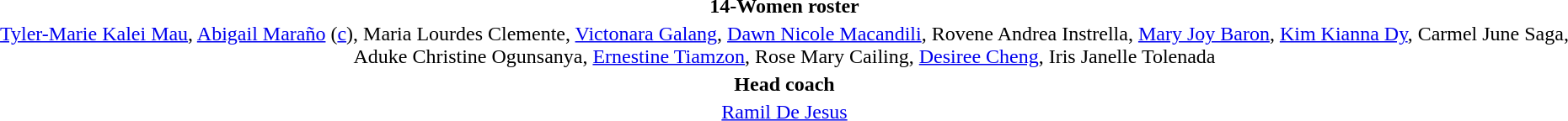<table style="text-align:center; margin-top:2em; margin-left:auto; margin-right:auto">
<tr>
<td><strong>14-Women roster</strong></td>
</tr>
<tr>
<td><a href='#'>Tyler-Marie Kalei Mau</a>, <a href='#'>Abigail Maraño</a> (<a href='#'>c</a>), Maria Lourdes Clemente, <a href='#'>Victonara Galang</a>, <a href='#'>Dawn Nicole Macandili</a>, Rovene Andrea Instrella, <a href='#'>Mary Joy Baron</a>, <a href='#'>Kim Kianna Dy</a>, Carmel June Saga, Aduke Christine Ogunsanya, <a href='#'>Ernestine Tiamzon</a>, Rose Mary Cailing, <a href='#'>Desiree Cheng</a>, Iris Janelle Tolenada</td>
</tr>
<tr>
<td><strong>Head coach</strong></td>
</tr>
<tr>
<td><a href='#'>Ramil De Jesus</a></td>
</tr>
</table>
